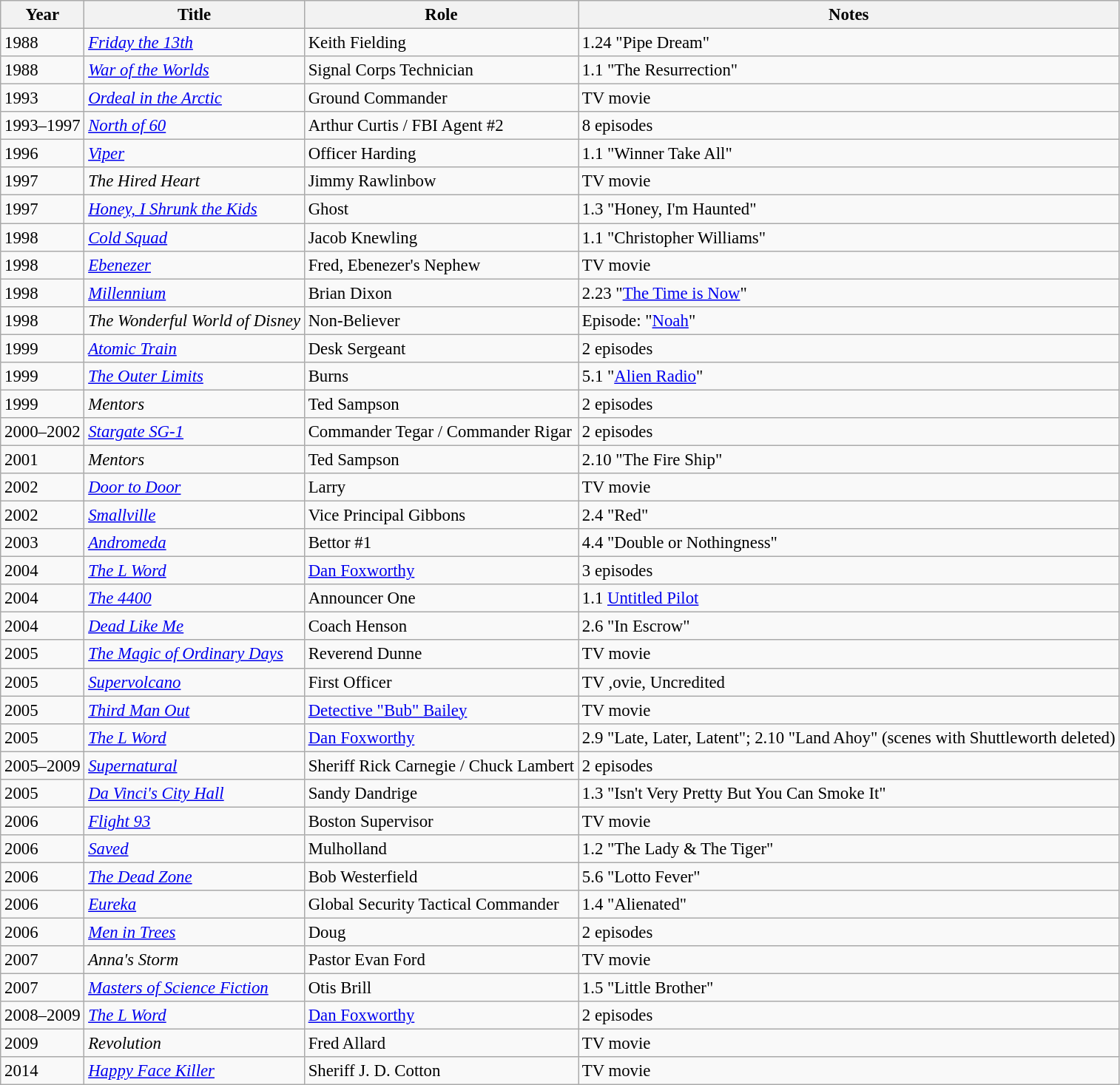<table class="wikitable" style="font-size: 95%;">
<tr>
<th>Year</th>
<th>Title</th>
<th>Role</th>
<th>Notes</th>
</tr>
<tr>
<td>1988</td>
<td><em><a href='#'>Friday the 13th</a></em></td>
<td>Keith Fielding</td>
<td>1.24 "Pipe Dream"</td>
</tr>
<tr>
<td>1988</td>
<td><em><a href='#'>War of the Worlds</a></em></td>
<td>Signal Corps Technician</td>
<td>1.1 "The Resurrection"</td>
</tr>
<tr>
<td>1993</td>
<td><em><a href='#'>Ordeal in the Arctic</a></em></td>
<td>Ground Commander</td>
<td>TV movie</td>
</tr>
<tr>
<td>1993–1997</td>
<td><em><a href='#'>North of 60</a></em></td>
<td>Arthur Curtis / FBI Agent #2</td>
<td>8 episodes</td>
</tr>
<tr>
<td>1996</td>
<td><em><a href='#'>Viper</a></em></td>
<td>Officer Harding</td>
<td>1.1 "Winner Take All"</td>
</tr>
<tr>
<td>1997</td>
<td><em>The Hired Heart</em></td>
<td>Jimmy Rawlinbow</td>
<td>TV movie</td>
</tr>
<tr>
<td>1997</td>
<td><em><a href='#'>Honey, I Shrunk the Kids</a></em></td>
<td>Ghost</td>
<td>1.3 "Honey, I'm Haunted"</td>
</tr>
<tr>
<td>1998</td>
<td><em><a href='#'>Cold Squad</a></em></td>
<td>Jacob Knewling</td>
<td>1.1 "Christopher Williams"</td>
</tr>
<tr>
<td>1998</td>
<td><em><a href='#'>Ebenezer</a></em></td>
<td>Fred, Ebenezer's Nephew</td>
<td>TV movie</td>
</tr>
<tr>
<td>1998</td>
<td><em><a href='#'>Millennium</a></em></td>
<td>Brian Dixon</td>
<td>2.23 "<a href='#'>The Time is Now</a>"</td>
</tr>
<tr>
<td>1998</td>
<td><em>The Wonderful World of Disney</em></td>
<td>Non-Believer</td>
<td>Episode: "<a href='#'>Noah</a>"</td>
</tr>
<tr>
<td>1999</td>
<td><em><a href='#'>Atomic Train</a></em></td>
<td>Desk Sergeant</td>
<td>2 episodes</td>
</tr>
<tr>
<td>1999</td>
<td><em><a href='#'>The Outer Limits</a></em></td>
<td>Burns</td>
<td>5.1 "<a href='#'>Alien Radio</a>"</td>
</tr>
<tr>
<td>1999</td>
<td><em>Mentors</em></td>
<td>Ted Sampson</td>
<td>2 episodes</td>
</tr>
<tr>
<td>2000–2002</td>
<td><em><a href='#'>Stargate SG-1</a></em></td>
<td>Commander Tegar / Commander Rigar</td>
<td>2 episodes</td>
</tr>
<tr>
<td>2001</td>
<td><em>Mentors</em></td>
<td>Ted Sampson</td>
<td>2.10 "The Fire Ship"</td>
</tr>
<tr>
<td>2002</td>
<td><em><a href='#'>Door to Door</a></em></td>
<td>Larry</td>
<td>TV movie</td>
</tr>
<tr>
<td>2002</td>
<td><em><a href='#'>Smallville</a></em></td>
<td>Vice Principal Gibbons</td>
<td>2.4 "Red"</td>
</tr>
<tr>
<td>2003</td>
<td><em><a href='#'>Andromeda</a></em></td>
<td>Bettor #1</td>
<td>4.4 "Double or Nothingness"</td>
</tr>
<tr>
<td>2004</td>
<td><em><a href='#'>The L Word</a></em></td>
<td><a href='#'>Dan Foxworthy</a></td>
<td>3 episodes</td>
</tr>
<tr>
<td>2004</td>
<td><em><a href='#'>The 4400</a></em></td>
<td>Announcer One</td>
<td>1.1 <a href='#'>Untitled Pilot</a></td>
</tr>
<tr>
<td>2004</td>
<td><em><a href='#'>Dead Like Me</a></em></td>
<td>Coach Henson</td>
<td>2.6 "In Escrow"</td>
</tr>
<tr>
<td>2005</td>
<td><em><a href='#'>The Magic of Ordinary Days</a></em></td>
<td>Reverend Dunne</td>
<td>TV movie</td>
</tr>
<tr>
<td>2005</td>
<td><em><a href='#'>Supervolcano</a></em></td>
<td>First Officer</td>
<td>TV ,ovie, Uncredited</td>
</tr>
<tr>
<td>2005</td>
<td><em><a href='#'>Third Man Out</a></em></td>
<td><a href='#'>Detective "Bub" Bailey</a></td>
<td>TV movie</td>
</tr>
<tr>
<td>2005</td>
<td><em><a href='#'>The L Word</a></em></td>
<td><a href='#'>Dan Foxworthy</a></td>
<td>2.9 "Late, Later, Latent"; 2.10 "Land Ahoy" (scenes with Shuttleworth deleted)</td>
</tr>
<tr>
<td>2005–2009</td>
<td><em><a href='#'>Supernatural</a></em></td>
<td>Sheriff Rick Carnegie / Chuck Lambert</td>
<td>2 episodes</td>
</tr>
<tr>
<td>2005</td>
<td><em><a href='#'>Da Vinci's City Hall</a></em></td>
<td>Sandy Dandrige</td>
<td>1.3 "Isn't Very Pretty But You Can Smoke It"</td>
</tr>
<tr>
<td>2006</td>
<td><em><a href='#'>Flight 93</a></em></td>
<td>Boston Supervisor</td>
<td>TV movie</td>
</tr>
<tr>
<td>2006</td>
<td><em><a href='#'>Saved</a></em></td>
<td>Mulholland</td>
<td>1.2 "The Lady & The Tiger"</td>
</tr>
<tr>
<td>2006</td>
<td><em><a href='#'>The Dead Zone</a></em></td>
<td>Bob Westerfield</td>
<td>5.6 "Lotto Fever"</td>
</tr>
<tr>
<td>2006</td>
<td><em><a href='#'>Eureka</a></em></td>
<td>Global Security Tactical Commander</td>
<td>1.4 "Alienated"</td>
</tr>
<tr>
<td>2006</td>
<td><em><a href='#'>Men in Trees</a></em></td>
<td>Doug</td>
<td>2 episodes</td>
</tr>
<tr>
<td>2007</td>
<td><em>Anna's Storm</em></td>
<td>Pastor Evan Ford</td>
<td>TV movie</td>
</tr>
<tr>
<td>2007</td>
<td><em><a href='#'>Masters of Science Fiction</a></em></td>
<td>Otis Brill</td>
<td>1.5 "Little Brother"</td>
</tr>
<tr>
<td>2008–2009</td>
<td><em><a href='#'>The L Word</a></em></td>
<td><a href='#'>Dan Foxworthy</a></td>
<td>2 episodes</td>
</tr>
<tr>
<td>2009</td>
<td><em>Revolution</em></td>
<td>Fred Allard</td>
<td>TV movie</td>
</tr>
<tr>
<td>2014</td>
<td><em><a href='#'>Happy Face Killer</a></em></td>
<td>Sheriff J. D. Cotton</td>
<td>TV movie</td>
</tr>
</table>
